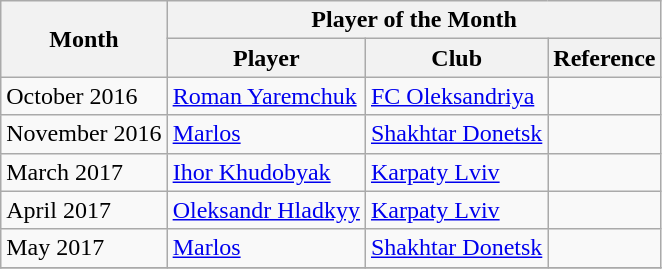<table class="wikitable">
<tr>
<th rowspan="2">Month</th>
<th colspan="3">Player of the Month</th>
</tr>
<tr>
<th>Player</th>
<th>Club</th>
<th>Reference</th>
</tr>
<tr>
<td>October 2016</td>
<td> <a href='#'>Roman Yaremchuk</a></td>
<td><a href='#'>FC Oleksandriya</a></td>
<td align=center></td>
</tr>
<tr>
<td>November 2016</td>
<td> <a href='#'>Marlos</a></td>
<td><a href='#'>Shakhtar Donetsk</a></td>
<td align=center></td>
</tr>
<tr>
<td>March 2017</td>
<td> <a href='#'>Ihor Khudobyak</a></td>
<td><a href='#'>Karpaty Lviv</a></td>
<td align=center></td>
</tr>
<tr>
<td>April 2017</td>
<td> <a href='#'>Oleksandr Hladkyy</a></td>
<td><a href='#'>Karpaty Lviv</a></td>
<td align=center></td>
</tr>
<tr>
<td>May 2017</td>
<td> <a href='#'>Marlos</a></td>
<td><a href='#'>Shakhtar Donetsk</a></td>
<td align=center></td>
</tr>
<tr>
</tr>
</table>
